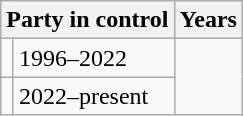<table class="wikitable">
<tr>
<th colspan="2">Party in control</th>
<th>Years</th>
</tr>
<tr>
<td></td>
<td>1996–2022</td>
</tr>
<tr>
<td></td>
<td>2022–present</td>
</tr>
</table>
